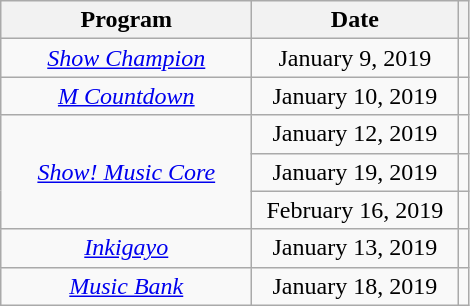<table class="wikitable sortable" style="text-align:center;">
<tr>
<th width="160">Program</th>
<th width="130">Date</th>
<th class="unsortable"></th>
</tr>
<tr>
<td><em><a href='#'>Show Champion</a></em></td>
<td>January 9, 2019</td>
<td></td>
</tr>
<tr>
<td><em><a href='#'>M Countdown</a></em></td>
<td>January 10, 2019</td>
<td></td>
</tr>
<tr>
<td rowspan="3"><em><a href='#'>Show! Music Core</a></em></td>
<td>January 12, 2019</td>
<td></td>
</tr>
<tr>
<td>January 19, 2019</td>
<td></td>
</tr>
<tr>
<td>February 16, 2019</td>
<td></td>
</tr>
<tr>
<td><em><a href='#'>Inkigayo</a></em></td>
<td>January 13, 2019</td>
<td></td>
</tr>
<tr>
<td><em><a href='#'>Music Bank</a></em></td>
<td>January 18, 2019</td>
<td></td>
</tr>
</table>
